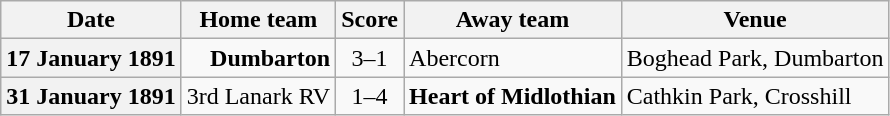<table class="wikitable football-result-list" style="max-width: 80em; text-align: center">
<tr>
<th scope="col">Date</th>
<th scope="col">Home team</th>
<th scope="col">Score</th>
<th scope="col">Away team</th>
<th scope="col">Venue</th>
</tr>
<tr>
<th scope="row">17 January 1891</th>
<td align=right><strong>Dumbarton</strong></td>
<td>3–1</td>
<td align=left>Abercorn</td>
<td align=left>Boghead Park, Dumbarton</td>
</tr>
<tr>
<th scope="row">31 January 1891</th>
<td align=right>3rd Lanark RV</td>
<td>1–4</td>
<td align=left><strong>Heart of Midlothian</strong></td>
<td align=left>Cathkin Park, Crosshill</td>
</tr>
</table>
